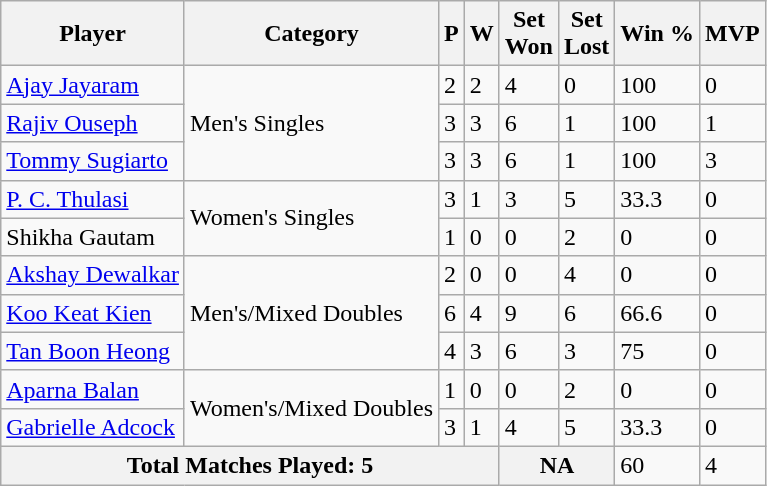<table class="wikitable">
<tr>
<th>Player</th>
<th>Category</th>
<th>P</th>
<th>W</th>
<th>Set<br>Won</th>
<th>Set<br>Lost</th>
<th>Win %</th>
<th>MVP</th>
</tr>
<tr>
<td> <a href='#'>Ajay Jayaram</a></td>
<td rowspan="3">Men's Singles</td>
<td>2</td>
<td>2</td>
<td>4</td>
<td>0</td>
<td>100</td>
<td>0</td>
</tr>
<tr>
<td> <a href='#'>Rajiv Ouseph</a></td>
<td>3</td>
<td>3</td>
<td>6</td>
<td>1</td>
<td>100</td>
<td>1</td>
</tr>
<tr>
<td> <a href='#'>Tommy Sugiarto</a></td>
<td>3</td>
<td>3</td>
<td>6</td>
<td>1</td>
<td>100</td>
<td>3</td>
</tr>
<tr>
<td> <a href='#'>P. C. Thulasi</a></td>
<td rowspan="2">Women's Singles</td>
<td>3</td>
<td>1</td>
<td>3</td>
<td>5</td>
<td>33.3</td>
<td>0</td>
</tr>
<tr>
<td> Shikha Gautam</td>
<td>1</td>
<td>0</td>
<td>0</td>
<td>2</td>
<td>0</td>
<td>0</td>
</tr>
<tr>
<td> <a href='#'>Akshay Dewalkar</a></td>
<td rowspan="3">Men's/Mixed Doubles</td>
<td>2</td>
<td>0</td>
<td>0</td>
<td>4</td>
<td>0</td>
<td>0</td>
</tr>
<tr>
<td> <a href='#'>Koo Keat Kien</a></td>
<td>6</td>
<td>4</td>
<td>9</td>
<td>6</td>
<td>66.6</td>
<td>0</td>
</tr>
<tr>
<td> <a href='#'>Tan Boon Heong</a></td>
<td>4</td>
<td>3</td>
<td>6</td>
<td>3</td>
<td>75</td>
<td>0</td>
</tr>
<tr>
<td> <a href='#'>Aparna Balan</a></td>
<td rowspan="2">Women's/Mixed Doubles</td>
<td>1</td>
<td>0</td>
<td>0</td>
<td>2</td>
<td>0</td>
<td>0</td>
</tr>
<tr>
<td> <a href='#'>Gabrielle Adcock</a></td>
<td>3</td>
<td>1</td>
<td>4</td>
<td>5</td>
<td>33.3</td>
<td>0</td>
</tr>
<tr>
<th colspan="4">Total Matches Played: 5</th>
<th colspan="2">NA</th>
<td>60</td>
<td>4</td>
</tr>
</table>
